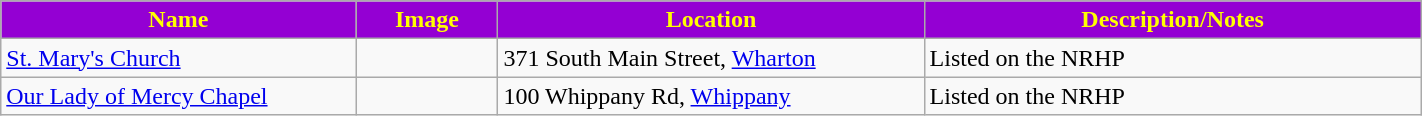<table class="wikitable sortable" style="width:75%">
<tr>
<th style="background:darkviolet; color:yellow;" width="25%"><strong>Name</strong></th>
<th style="background:darkviolet; color:yellow;" width="10%"><strong>Image</strong></th>
<th style="background:darkviolet; color:yellow;" width="30%"><strong>Location</strong></th>
<th style="background:darkviolet; color:yellow;" width="35%"><strong>Description/Notes</strong></th>
</tr>
<tr>
<td><a href='#'>St. Mary's Church</a></td>
<td></td>
<td>371 South Main Street, <a href='#'>Wharton</a></td>
<td>Listed on the NRHP</td>
</tr>
<tr>
<td><a href='#'>Our Lady of Mercy Chapel</a></td>
<td></td>
<td>100 Whippany Rd, <a href='#'>Whippany</a></td>
<td>Listed on the NRHP</td>
</tr>
</table>
